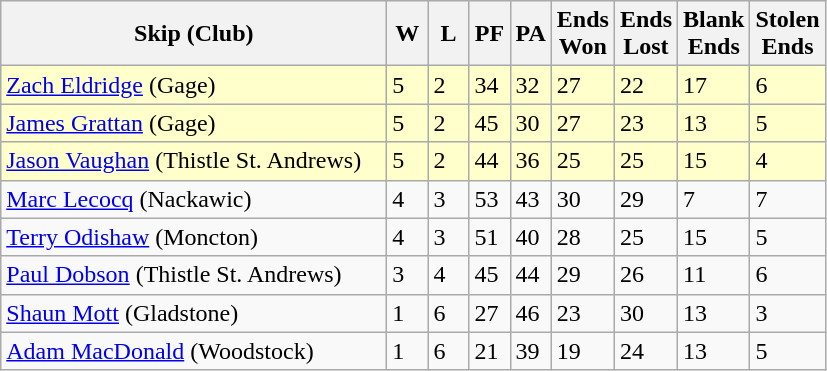<table class=wikitable>
<tr>
<th width=250>Skip (Club)</th>
<th width=20>W</th>
<th width=20>L</th>
<th width=20>PF</th>
<th width=20>PA</th>
<th width=20>Ends <br> Won</th>
<th width=20>Ends <br> Lost</th>
<th width=20>Blank <br> Ends</th>
<th width=20>Stolen <br> Ends</th>
</tr>
<tr bgcolor=#ffffcc>
<td><a href='#'>Zach Eldridge</a> (Gage)</td>
<td>5</td>
<td>2</td>
<td>34</td>
<td>32</td>
<td>27</td>
<td>22</td>
<td>17</td>
<td>6</td>
</tr>
<tr bgcolor=#ffffcc>
<td><a href='#'>James Grattan</a> (Gage)</td>
<td>5</td>
<td>2</td>
<td>45</td>
<td>30</td>
<td>27</td>
<td>23</td>
<td>13</td>
<td>5</td>
</tr>
<tr bgcolor=#ffffcc>
<td><a href='#'>Jason Vaughan</a> (Thistle St. Andrews)</td>
<td>5</td>
<td>2</td>
<td>44</td>
<td>36</td>
<td>25</td>
<td>25</td>
<td>15</td>
<td>4</td>
</tr>
<tr>
<td><a href='#'>Marc Lecocq</a> (Nackawic)</td>
<td>4</td>
<td>3</td>
<td>53</td>
<td>43</td>
<td>30</td>
<td>29</td>
<td>7</td>
<td>7</td>
</tr>
<tr>
<td><a href='#'>Terry Odishaw</a> (Moncton)</td>
<td>4</td>
<td>3</td>
<td>51</td>
<td>40</td>
<td>28</td>
<td>25</td>
<td>15</td>
<td>5</td>
</tr>
<tr>
<td><a href='#'>Paul Dobson</a> (Thistle St. Andrews)</td>
<td>3</td>
<td>4</td>
<td>45</td>
<td>44</td>
<td>29</td>
<td>26</td>
<td>11</td>
<td>6</td>
</tr>
<tr>
<td><a href='#'>Shaun Mott</a> (Gladstone)</td>
<td>1</td>
<td>6</td>
<td>27</td>
<td>46</td>
<td>23</td>
<td>30</td>
<td>13</td>
<td>3</td>
</tr>
<tr>
<td><a href='#'>Adam MacDonald</a> (Woodstock)</td>
<td>1</td>
<td>6</td>
<td>21</td>
<td>39</td>
<td>19</td>
<td>24</td>
<td>13</td>
<td>5</td>
</tr>
</table>
